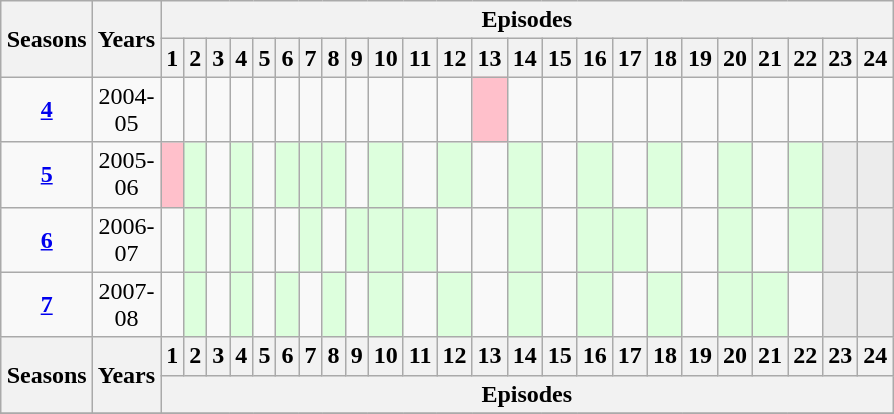<table class="wikitable" style="text-align:center; margin:auto; width:5%;">
<tr>
<th colspan="1" rowspan="2" style="text-align:center;">Seasons</th>
<th colspan="1" rowspan="2" style="text-align:center;">Years</th>
<th colspan="24"  style="text-align:center;">Episodes</th>
</tr>
<tr>
<th colspan="1" style="text-align:center;">1</th>
<th colspan="1" style="text-align:center;">2</th>
<th colspan="1" style="text-align:center;">3</th>
<th colspan="1" style="text-align:center;">4</th>
<th colspan="1" style="text-align:center;">5</th>
<th colspan="1" style="text-align:center;">6</th>
<th colspan="1" style="text-align:center;">7</th>
<th colspan="1" style="text-align:center;">8</th>
<th colspan="1" style="text-align:center;">9</th>
<th colspan="1" style="text-align:center;">10</th>
<th colspan="1" style="text-align:center;">11</th>
<th colspan="1" style="text-align:center;">12</th>
<th colspan="1" style="text-align:center;">13</th>
<th colspan="1" style="text-align:center;">14</th>
<th colspan="1" style="text-align:center;">15</th>
<th colspan="1" style="text-align:center;">16</th>
<th colspan="1" style="text-align:center;">17</th>
<th colspan="1" style="text-align:center;">18</th>
<th colspan="1" style="text-align:center;">19</th>
<th colspan="1" style="text-align:center;">20</th>
<th colspan="1" style="text-align:center;">21</th>
<th colspan="1" style="text-align:center;">22</th>
<th colspan="1" style="text-align:center;">23</th>
<th colspan="1" style="text-align:center;">24</th>
</tr>
<tr>
<td><strong><a href='#'>4</a></strong></td>
<td>2004-05</td>
<td></td>
<td></td>
<td></td>
<td></td>
<td></td>
<td></td>
<td></td>
<td></td>
<td></td>
<td></td>
<td></td>
<td></td>
<td colspan="1" style="background: pink"> </td>
<td></td>
<td></td>
<td></td>
<td></td>
<td></td>
<td></td>
<td></td>
<td></td>
<td></td>
<td></td>
<td></td>
</tr>
<tr>
<td><strong><a href='#'>5</a></strong></td>
<td>2005-06</td>
<td colspan="1" style="background: pink"> </td>
<td colspan="1" style="background:#dfd; text-align:center;"></td>
<td></td>
<td colspan="1" style="background:#dfd; text-align:center;"></td>
<td></td>
<td colspan="1" style="background:#dfd; text-align:center;"></td>
<td colspan="1" style="background:#dfd; text-align:center;"></td>
<td colspan="1" style="background:#dfd; text-align:center;"></td>
<td></td>
<td colspan="1" style="background:#dfd; text-align:center;"></td>
<td></td>
<td colspan="1" style="background:#dfd; text-align:center;"></td>
<td></td>
<td colspan="1" style="background:#dfd; text-align:center;"></td>
<td></td>
<td colspan="1" style="background:#dfd; text-align:center;"></td>
<td></td>
<td colspan="1" style="background:#dfd; text-align:center;"></td>
<td></td>
<td colspan="1" style="background:#dfd; text-align:center;"></td>
<td></td>
<td colspan="1" style="background:#dfd; text-align:center;"></td>
<td colspan="1" style="background:#ececec; color:gray; vertical-align:middle; text-align:center;" class="table-na"></td>
<td colspan="1" style="background:#ececec; color:gray; vertical-align:middle; text-align:center;" class="table-na"></td>
</tr>
<tr>
<td><strong><a href='#'>6</a></strong></td>
<td>2006-07</td>
<td></td>
<td colspan="1" style="background:#dfd; text-align:center;"></td>
<td></td>
<td colspan="1" style="background:#dfd; text-align:center;"></td>
<td></td>
<td></td>
<td colspan="1" style="background:#dfd; text-align:center;"></td>
<td></td>
<td colspan="1" style="background:#dfd; text-align:center;"></td>
<td colspan="1" style="background:#dfd; text-align:center;"></td>
<td colspan="1" style="background:#dfd; text-align:center;"></td>
<td></td>
<td></td>
<td colspan="1" style="background:#dfd; text-align:center;"></td>
<td></td>
<td colspan="1" style="background:#dfd; text-align:center;"></td>
<td colspan="1" style="background:#dfd; text-align:center;"></td>
<td></td>
<td></td>
<td colspan="1" style="background:#dfd; text-align:center;"></td>
<td></td>
<td colspan="1" style="background:#dfd; text-align:center;"></td>
<td colspan="1" style="background:#ececec; color:gray; vertical-align:middle; text-align:center;" class="table-na"></td>
<td colspan="1" style="background:#ececec; color:gray; vertical-align:middle; text-align:center;" class="table-na"></td>
</tr>
<tr>
<td><strong><a href='#'>7</a></strong></td>
<td>2007-08</td>
<td></td>
<td colspan="1" style="background:#dfd; text-align:center;"></td>
<td></td>
<td colspan="1" style="background:#dfd; text-align:center;"></td>
<td></td>
<td colspan="1" style="background:#dfd; text-align:center;"></td>
<td></td>
<td colspan="1" style="background:#dfd; text-align:center;"></td>
<td></td>
<td colspan="1" style="background:#dfd; text-align:center;"></td>
<td></td>
<td colspan="1" style="background:#dfd; text-align:center;"></td>
<td></td>
<td colspan="1" style="background:#dfd; text-align:center;"></td>
<td></td>
<td colspan="1" style="background:#dfd; text-align:center;"></td>
<td></td>
<td colspan="1" style="background:#dfd; text-align:center;"></td>
<td></td>
<td colspan="1" style="background:#dfd; text-align:center;"></td>
<td colspan="1" style="background:#dfd; text-align:center;"></td>
<td></td>
<td colspan="1" style="background:#ececec; color:gray; vertical-align:middle; text-align:center;" class="table-na"></td>
<td colspan="1" style="background:#ececec; color:gray; vertical-align:middle; text-align:center;" class="table-na"></td>
</tr>
<tr>
<th rowspan="2" colspan="1" style="text-align:center;">Seasons</th>
<th colspan="1" rowspan="2" style="text-align:center;">Years</th>
<th colspan="1" style="text-align:center;">1</th>
<th colspan="1" style="text-align:center;">2</th>
<th colspan="1" style="text-align:center;">3</th>
<th colspan="1" style="text-align:center;">4</th>
<th colspan="1" style="text-align:center;">5</th>
<th colspan="1" style="text-align:center;">6</th>
<th colspan="1" style="text-align:center;">7</th>
<th colspan="1" style="text-align:center;">8</th>
<th colspan="1" style="text-align:center;">9</th>
<th colspan="1" style="text-align:center;">10</th>
<th colspan="1" style="text-align:center;">11</th>
<th colspan="1" style="text-align:center;">12</th>
<th colspan="1" style="text-align:center;">13</th>
<th colspan="1" style="text-align:center;">14</th>
<th colspan="1" style="text-align:center;">15</th>
<th colspan="1" style="text-align:center;">16</th>
<th colspan="1" style="text-align:center;">17</th>
<th colspan="1" style="text-align:center;">18</th>
<th colspan="1" style="text-align:center;">19</th>
<th colspan="1" style="text-align:center;">20</th>
<th colspan="1" style="text-align:center;">21</th>
<th colspan="1" style="text-align:center;">22</th>
<th colspan="1" style="text-align:center;">23</th>
<th colspan="1" style="text-align:center;">24</th>
</tr>
<tr>
<th colspan="24"  style="text-align:center;">Episodes</th>
</tr>
<tr>
</tr>
</table>
